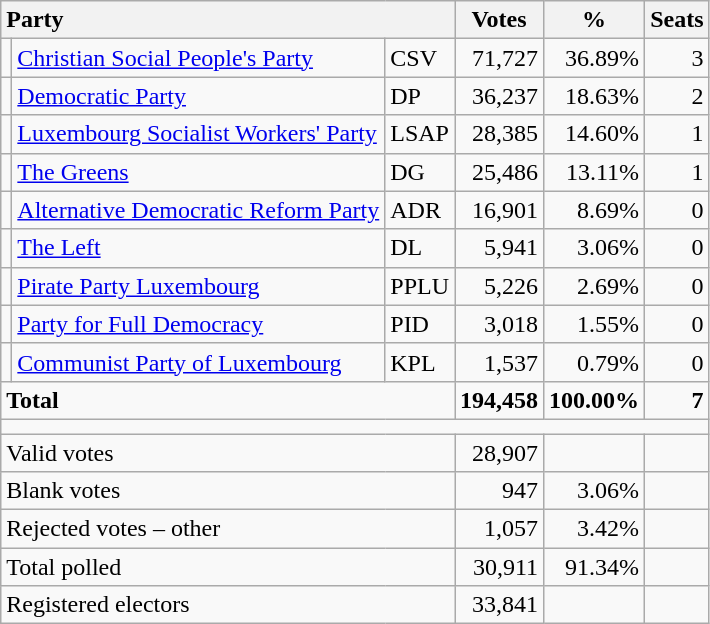<table class="wikitable" border="1" style="text-align:right;">
<tr>
<th style="text-align:left;" valign=bottom colspan=3>Party</th>
<th align=center valign=bottom width="50">Votes</th>
<th align=center valign=bottom width="50">%</th>
<th align=center>Seats</th>
</tr>
<tr>
<td></td>
<td align=left><a href='#'>Christian Social People's Party</a></td>
<td align=left>CSV</td>
<td>71,727</td>
<td>36.89%</td>
<td>3</td>
</tr>
<tr>
<td></td>
<td align=left><a href='#'>Democratic Party</a></td>
<td align=left>DP</td>
<td>36,237</td>
<td>18.63%</td>
<td>2</td>
</tr>
<tr>
<td></td>
<td align=left><a href='#'>Luxembourg Socialist Workers' Party</a></td>
<td align=left>LSAP</td>
<td>28,385</td>
<td>14.60%</td>
<td>1</td>
</tr>
<tr>
<td></td>
<td align=left><a href='#'>The Greens</a></td>
<td align=left>DG</td>
<td>25,486</td>
<td>13.11%</td>
<td>1</td>
</tr>
<tr>
<td></td>
<td align=left><a href='#'>Alternative Democratic Reform Party</a></td>
<td align=left>ADR</td>
<td>16,901</td>
<td>8.69%</td>
<td>0</td>
</tr>
<tr>
<td></td>
<td align=left><a href='#'>The Left</a></td>
<td align=left>DL</td>
<td>5,941</td>
<td>3.06%</td>
<td>0</td>
</tr>
<tr>
<td></td>
<td align=left><a href='#'>Pirate Party Luxembourg</a></td>
<td align=left>PPLU</td>
<td>5,226</td>
<td>2.69%</td>
<td>0</td>
</tr>
<tr>
<td></td>
<td align=left><a href='#'>Party for Full Democracy</a></td>
<td align=left>PID</td>
<td>3,018</td>
<td>1.55%</td>
<td>0</td>
</tr>
<tr>
<td></td>
<td align=left><a href='#'>Communist Party of Luxembourg</a></td>
<td align=left>KPL</td>
<td>1,537</td>
<td>0.79%</td>
<td>0</td>
</tr>
<tr style="font-weight:bold">
<td align=left colspan=3>Total</td>
<td>194,458</td>
<td>100.00%</td>
<td>7</td>
</tr>
<tr>
<td colspan=6 height="2"></td>
</tr>
<tr>
<td align=left colspan=3>Valid votes</td>
<td>28,907</td>
<td></td>
<td></td>
</tr>
<tr>
<td align=left colspan=3>Blank votes</td>
<td>947</td>
<td>3.06%</td>
<td></td>
</tr>
<tr>
<td align=left colspan=3>Rejected votes – other</td>
<td>1,057</td>
<td>3.42%</td>
<td></td>
</tr>
<tr>
<td align=left colspan=3>Total polled</td>
<td>30,911</td>
<td>91.34%</td>
<td></td>
</tr>
<tr>
<td align=left colspan=3>Registered electors</td>
<td>33,841</td>
<td></td>
<td></td>
</tr>
</table>
